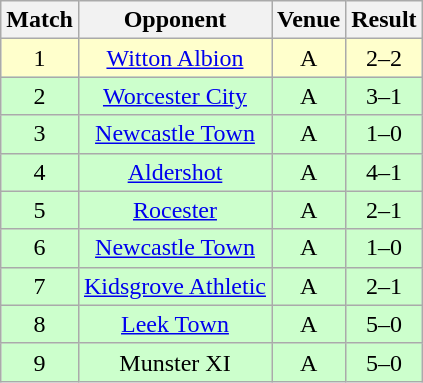<table class="wikitable" style="font-size:100%; text-align:center">
<tr>
<th>Match</th>
<th>Opponent</th>
<th>Venue</th>
<th>Result</th>
</tr>
<tr style="background: #FFFFCC;">
<td align="center">1</td>
<td><a href='#'>Witton Albion</a></td>
<td>A</td>
<td>2–2</td>
</tr>
<tr style="background: #CCFFCC;">
<td align="center">2</td>
<td><a href='#'>Worcester City</a></td>
<td>A</td>
<td>3–1</td>
</tr>
<tr style="background: #CCFFCC;">
<td align="center">3</td>
<td><a href='#'>Newcastle Town</a></td>
<td>A</td>
<td>1–0</td>
</tr>
<tr style="background: #CCFFCC;">
<td align="center">4</td>
<td><a href='#'>Aldershot</a></td>
<td>A</td>
<td>4–1</td>
</tr>
<tr style="background: #CCFFCC;">
<td align="center">5</td>
<td><a href='#'>Rocester</a></td>
<td>A</td>
<td>2–1</td>
</tr>
<tr style="background: #CCFFCC;">
<td align="center">6</td>
<td><a href='#'>Newcastle Town</a></td>
<td>A</td>
<td>1–0</td>
</tr>
<tr style="background: #CCFFCC;">
<td align="center">7</td>
<td><a href='#'>Kidsgrove Athletic</a></td>
<td>A</td>
<td>2–1</td>
</tr>
<tr style="background: #CCFFCC;">
<td align="center">8</td>
<td><a href='#'>Leek Town</a></td>
<td>A</td>
<td>5–0</td>
</tr>
<tr style="background: #CCFFCC;">
<td align="center">9</td>
<td>Munster XI</td>
<td>A</td>
<td>5–0</td>
</tr>
</table>
